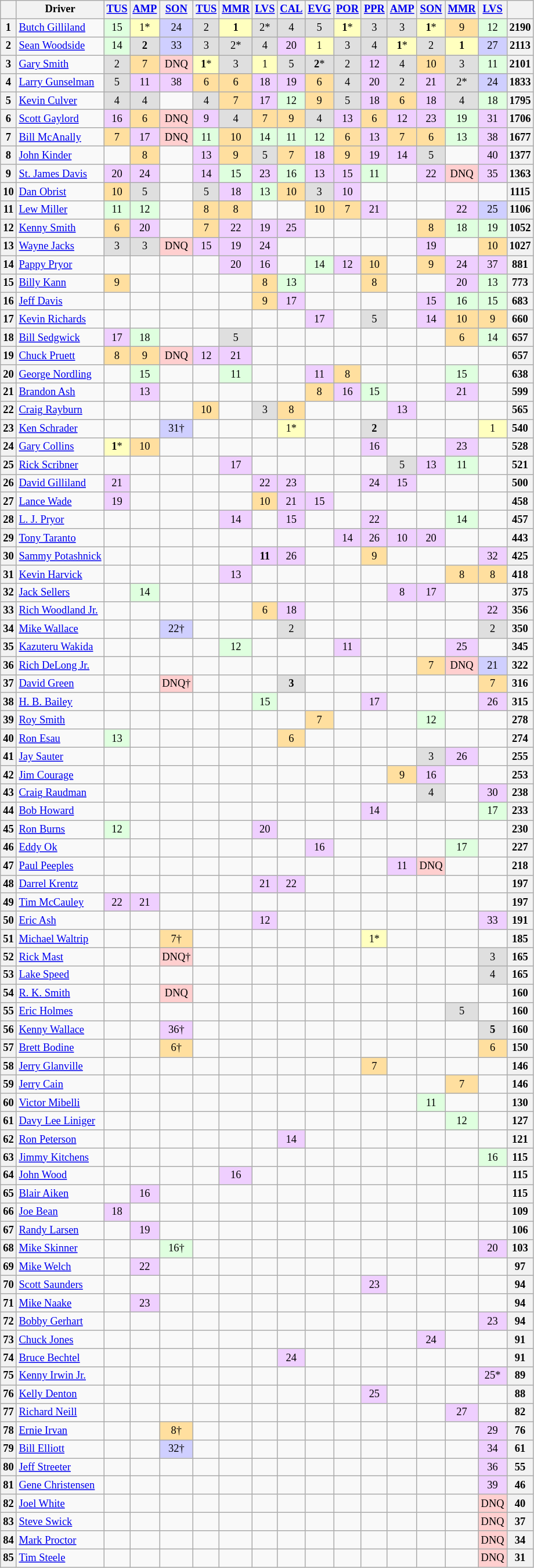<table class="wikitable" style="font-size:77%; text-align:center">
<tr>
<th></th>
<th>Driver</th>
<th><a href='#'>TUS</a></th>
<th><a href='#'>AMP</a></th>
<th><a href='#'>SON</a></th>
<th><a href='#'>TUS</a></th>
<th><a href='#'>MMR</a></th>
<th><a href='#'>LVS</a></th>
<th><a href='#'>CAL</a></th>
<th><a href='#'>EVG</a></th>
<th><a href='#'>POR</a></th>
<th><a href='#'>PPR</a></th>
<th><a href='#'>AMP</a></th>
<th><a href='#'>SON</a></th>
<th><a href='#'>MMR</a></th>
<th><a href='#'>LVS</a></th>
<th></th>
</tr>
<tr>
<th>1</th>
<td align="left"><a href='#'>Butch Gilliland</a></td>
<td style="background:#DFFFDF";>15</td>
<td style="background:#FFFFBF";>1*</td>
<td style="background:#CFCFFF";>24</td>
<td style="background:#DFDFDF";>2</td>
<td style="background:#FFFFBF";><strong>1</strong></td>
<td style="background:#DFDFDF";>2*</td>
<td style="background:#DFDFDF";>4</td>
<td style="background:#DFDFDF";>5</td>
<td style="background:#FFFFBF";><strong>1</strong>*</td>
<td style="background:#DFDFDF";>3</td>
<td style="background:#DFDFDF";>3</td>
<td style="background:#FFFFBF";><strong>1</strong>*</td>
<td style="background:#FFDF9F";>9</td>
<td style="background:#DFFFDF";>12</td>
<th>2190</th>
</tr>
<tr>
<th>2</th>
<td align="left"><a href='#'>Sean Woodside</a></td>
<td style="background:#DFFFDF";>14</td>
<td style="background:#DFDFDF";><strong>2</strong></td>
<td style="background:#CFCFFF";>33</td>
<td style="background:#DFDFDF";>3</td>
<td style="background:#DFDFDF";>2*</td>
<td style="background:#DFDFDF";>4</td>
<td style="background:#EFCFFF";>20</td>
<td style="background:#FFFFBF";>1</td>
<td style="background:#DFDFDF";>3</td>
<td style="background:#DFDFDF";>4</td>
<td style="background:#FFFFBF";><strong>1</strong>*</td>
<td style="background:#DFDFDF";>2</td>
<td style="background:#FFFFBF";><strong>1</strong></td>
<td style="background:#CFCFFF";>27</td>
<th>2113</th>
</tr>
<tr>
<th>3</th>
<td align="left"><a href='#'>Gary Smith</a></td>
<td style="background:#DFDFDF";>2</td>
<td style="background:#FFDF9F";>7</td>
<td style="background:#FFCFCF";>DNQ</td>
<td style="background:#FFFFBF";><strong>1</strong>*</td>
<td style="background:#DFDFDF";>3</td>
<td style="background:#FFFFBF";>1</td>
<td style="background:#DFDFDF";>5</td>
<td style="background:#DFDFDF";><strong>2</strong>*</td>
<td style="background:#DFDFDF";>2</td>
<td style="background:#EFCFFF";>12</td>
<td style="background:#DFDFDF";>4</td>
<td style="background:#FFDF9F";>10</td>
<td style="background:#DFDFDF";>3</td>
<td style="background:#DFFFDF";>11</td>
<th>2101</th>
</tr>
<tr>
<th>4</th>
<td align="left"><a href='#'>Larry Gunselman</a></td>
<td style="background:#DFDFDF";>5</td>
<td style="background:#EFCFFF";>11</td>
<td style="background:#EFCFFF";>38</td>
<td style="background:#FFDF9F";>6</td>
<td style="background:#FFDF9F";>6</td>
<td style="background:#EFCFFF";>18</td>
<td style="background:#EFCFFF";>19</td>
<td style="background:#FFDF9F";>6</td>
<td style="background:#DFDFDF";>4</td>
<td style="background:#EFCFFF";>20</td>
<td style="background:#DFDFDF";>2</td>
<td style="background:#EFCFFF";>21</td>
<td style="background:#DFDFDF";>2*</td>
<td style="background:#CFCFFF";>24</td>
<th>1833</th>
</tr>
<tr>
<th>5</th>
<td align="left"><a href='#'>Kevin Culver</a></td>
<td style="background:#DFDFDF";>4</td>
<td style="background:#DFDFDF";>4</td>
<td></td>
<td style="background:#DFDFDF";>4</td>
<td style="background:#FFDF9F";>7</td>
<td style="background:#EFCFFF";>17</td>
<td style="background:#DFFFDF";>12</td>
<td style="background:#FFDF9F";>9</td>
<td style="background:#DFDFDF";>5</td>
<td style="background:#EFCFFF";>18</td>
<td style="background:#FFDF9F";>6</td>
<td style="background:#EFCFFF";>18</td>
<td style="background:#DFDFDF";>4</td>
<td style="background:#DFFFDF";>18</td>
<th>1795</th>
</tr>
<tr>
<th>6</th>
<td align="left"><a href='#'>Scott Gaylord</a></td>
<td style="background:#EFCFFF";>16</td>
<td style="background:#FFDF9F";>6</td>
<td style="background:#FFCFCF";>DNQ</td>
<td style="background:#EFCFFF";>9</td>
<td style="background:#DFDFDF";>4</td>
<td style="background:#FFDF9F";>7</td>
<td style="background:#FFDF9F";>9</td>
<td style="background:#DFDFDF";>4</td>
<td style="background:#EFCFFF";>13</td>
<td style="background:#FFDF9F";>6</td>
<td style="background:#EFCFFF";>12</td>
<td style="background:#EFCFFF";>23</td>
<td style="background:#DFFFDF";>19</td>
<td style="background:#EFCFFF";>31</td>
<th>1706</th>
</tr>
<tr>
<th>7</th>
<td align="left"><a href='#'>Bill McAnally</a></td>
<td style="background:#FFDF9F";>7</td>
<td style="background:#EFCFFF";>17</td>
<td style="background:#FFCFCF";>DNQ</td>
<td style="background:#DFFFDF";>11</td>
<td style="background:#FFDF9F";>10</td>
<td style="background:#DFFFDF";>14</td>
<td style="background:#DFFFDF";>11</td>
<td style="background:#DFFFDF";>12</td>
<td style="background:#FFDF9F";>6</td>
<td style="background:#EFCFFF";>13</td>
<td style="background:#FFDF9F";>7</td>
<td style="background:#FFDF9F";>6</td>
<td style="background:#DFFFDF";>13</td>
<td style="background:#EFCFFF";>38</td>
<th>1677</th>
</tr>
<tr>
<th>8</th>
<td align="left"><a href='#'>John Kinder</a></td>
<td></td>
<td style="background:#FFDF9F";>8</td>
<td></td>
<td style="background:#EFCFFF";>13</td>
<td style="background:#FFDF9F";>9</td>
<td style="background:#DFDFDF";>5</td>
<td style="background:#FFDF9F";>7</td>
<td style="background:#EFCFFF";>18</td>
<td style="background:#FFDF9F";>9</td>
<td style="background:#EFCFFF";>19</td>
<td style="background:#EFCFFF";>14</td>
<td style="background:#DFDFDF";>5</td>
<td></td>
<td style="background:#EFCFFF";>40</td>
<th>1377</th>
</tr>
<tr>
<th>9</th>
<td align="left"><a href='#'>St. James Davis</a></td>
<td style="background:#EFCFFF";>20</td>
<td style="background:#EFCFFF";>24</td>
<td></td>
<td style="background:#EFCFFF";>14</td>
<td style="background:#DFFFDF";>15</td>
<td style="background:#EFCFFF";>23</td>
<td style="background:#DFFFDF";>16</td>
<td style="background:#EFCFFF";>13</td>
<td style="background:#EFCFFF";>15</td>
<td style="background:#DFFFDF";>11</td>
<td></td>
<td style="background:#EFCFFF";>22</td>
<td style="background:#FFCFCF";>DNQ</td>
<td style="background:#EFCFFF";>35</td>
<th>1363</th>
</tr>
<tr>
<th>10</th>
<td align="left"><a href='#'>Dan Obrist</a></td>
<td style="background:#FFDF9F";>10</td>
<td style="background:#DFDFDF";>5</td>
<td></td>
<td style="background:#DFDFDF";>5</td>
<td style="background:#EFCFFF";>18</td>
<td style="background:#DFFFDF";>13</td>
<td style="background:#FFDF9F";>10</td>
<td style="background:#DFDFDF";>3</td>
<td style="background:#EFCFFF";>10</td>
<td></td>
<td></td>
<td></td>
<td></td>
<td></td>
<th>1115</th>
</tr>
<tr>
<th>11</th>
<td align="left"><a href='#'>Lew Miller</a></td>
<td style="background:#DFFFDF";>11</td>
<td style="background:#DFFFDF";>12</td>
<td></td>
<td style="background:#FFDF9F";>8</td>
<td style="background:#FFDF9F";>8</td>
<td></td>
<td></td>
<td style="background:#FFDF9F";>10</td>
<td style="background:#FFDF9F";>7</td>
<td style="background:#EFCFFF";>21</td>
<td></td>
<td></td>
<td style="background:#EFCFFF";>22</td>
<td style="background:#CFCFFF";>25</td>
<th>1106</th>
</tr>
<tr>
<th>12</th>
<td align="left"><a href='#'>Kenny Smith</a></td>
<td style="background:#FFDF9F";>6</td>
<td style="background:#EFCFFF";>20</td>
<td></td>
<td style="background:#FFDF9F";>7</td>
<td style="background:#EFCFFF";>22</td>
<td style="background:#EFCFFF";>19</td>
<td style="background:#EFCFFF";>25</td>
<td></td>
<td></td>
<td></td>
<td></td>
<td style="background:#FFDF9F";>8</td>
<td style="background:#DFFFDF";>18</td>
<td style="background:#DFFFDF";>19</td>
<th>1052</th>
</tr>
<tr>
<th>13</th>
<td align="left"><a href='#'>Wayne Jacks</a></td>
<td style="background:#DFDFDF";>3</td>
<td style="background:#DFDFDF";>3</td>
<td style="background:#FFCFCF";>DNQ</td>
<td style="background:#EFCFFF";>15</td>
<td style="background:#EFCFFF";>19</td>
<td style="background:#EFCFFF";>24</td>
<td></td>
<td></td>
<td></td>
<td></td>
<td></td>
<td style="background:#EFCFFF";>19</td>
<td></td>
<td style="background:#FFDF9F";>10</td>
<th>1027</th>
</tr>
<tr>
<th>14</th>
<td align="left"><a href='#'>Pappy Pryor</a></td>
<td></td>
<td></td>
<td></td>
<td></td>
<td style="background:#EFCFFF";>20</td>
<td style="background:#EFCFFF";>16</td>
<td></td>
<td style="background:#DFFFDF";>14</td>
<td style="background:#EFCFFF";>12</td>
<td style="background:#FFDF9F";>10</td>
<td></td>
<td style="background:#FFDF9F";>9</td>
<td style="background:#EFCFFF";>24</td>
<td style="background:#EFCFFF";>37</td>
<th>881</th>
</tr>
<tr>
<th>15</th>
<td align="left"><a href='#'>Billy Kann</a></td>
<td style="background:#FFDF9F";>9</td>
<td></td>
<td></td>
<td></td>
<td></td>
<td style="background:#FFDF9F";>8</td>
<td style="background:#DFFFDF";>13</td>
<td></td>
<td></td>
<td style="background:#FFDF9F";>8</td>
<td></td>
<td></td>
<td style="background:#EFCFFF";>20</td>
<td style="background:#DFFFDF";>13</td>
<th>773</th>
</tr>
<tr>
<th>16</th>
<td align="left"><a href='#'>Jeff Davis</a></td>
<td></td>
<td></td>
<td></td>
<td></td>
<td></td>
<td style="background:#FFDF9F";>9</td>
<td style="background:#EFCFFF";>17</td>
<td></td>
<td></td>
<td></td>
<td></td>
<td style="background:#EFCFFF";>15</td>
<td style="background:#DFFFDF";>16</td>
<td style="background:#DFFFDF";>15</td>
<th>683</th>
</tr>
<tr>
<th>17</th>
<td align="left"><a href='#'>Kevin Richards</a></td>
<td></td>
<td></td>
<td></td>
<td></td>
<td></td>
<td></td>
<td></td>
<td style="background:#EFCFFF";>17</td>
<td></td>
<td style="background:#DFDFDF";>5</td>
<td></td>
<td style="background:#EFCFFF";>14</td>
<td style="background:#FFDF9F";>10</td>
<td style="background:#FFDF9F";>9</td>
<th>660</th>
</tr>
<tr>
<th>18</th>
<td align="left"><a href='#'>Bill Sedgwick</a></td>
<td style="background:#EFCFFF";>17</td>
<td style="background:#DFFFDF";>18</td>
<td></td>
<td></td>
<td style="background:#DFDFDF";>5</td>
<td></td>
<td></td>
<td></td>
<td></td>
<td></td>
<td></td>
<td></td>
<td style="background:#FFDF9F";>6</td>
<td style="background:#DFFFDF";>14</td>
<th>657</th>
</tr>
<tr>
<th>19</th>
<td align="left"><a href='#'>Chuck Pruett</a></td>
<td style="background:#FFDF9F";>8</td>
<td style="background:#FFDF9F";>9</td>
<td style="background:#FFCFCF";>DNQ</td>
<td style="background:#EFCFFF";>12</td>
<td style="background:#EFCFFF";>21</td>
<td></td>
<td></td>
<td></td>
<td></td>
<td></td>
<td></td>
<td></td>
<td></td>
<td></td>
<th>657</th>
</tr>
<tr>
<th>20</th>
<td align="left"><a href='#'>George Nordling</a></td>
<td></td>
<td style="background:#DFFFDF";>15</td>
<td></td>
<td></td>
<td style="background:#DFFFDF";>11</td>
<td></td>
<td></td>
<td style="background:#EFCFFF";>11</td>
<td style="background:#FFDF9F";>8</td>
<td></td>
<td></td>
<td></td>
<td style="background:#DFFFDF";>15</td>
<td></td>
<th>638</th>
</tr>
<tr>
<th>21</th>
<td align="left"><a href='#'>Brandon Ash</a></td>
<td></td>
<td style="background:#EFCFFF";>13</td>
<td></td>
<td></td>
<td></td>
<td></td>
<td></td>
<td style="background:#FFDF9F";>8</td>
<td style="background:#EFCFFF";>16</td>
<td style="background:#DFFFDF";>15</td>
<td></td>
<td></td>
<td style="background:#EFCFFF";>21</td>
<td></td>
<th>599</th>
</tr>
<tr>
<th>22</th>
<td align="left"><a href='#'>Craig Rayburn</a></td>
<td></td>
<td></td>
<td></td>
<td style="background:#FFDF9F";>10</td>
<td></td>
<td style="background:#DFDFDF";>3</td>
<td style="background:#FFDF9F";>8</td>
<td></td>
<td></td>
<td></td>
<td style="background:#EFCFFF";>13</td>
<td></td>
<td></td>
<td></td>
<th>565</th>
</tr>
<tr>
<th>23</th>
<td align="left"><a href='#'>Ken Schrader</a></td>
<td></td>
<td></td>
<td style="background:#CFCFFF";>31†</td>
<td></td>
<td></td>
<td></td>
<td style="background:#FFFFBF";>1*</td>
<td></td>
<td></td>
<td style="background:#DFDFDF";><strong>2</strong></td>
<td></td>
<td></td>
<td></td>
<td style="background:#FFFFBF";>1</td>
<th>540</th>
</tr>
<tr>
<th>24</th>
<td align="left"><a href='#'>Gary Collins</a></td>
<td style="background:#FFFFBF";><strong>1</strong>*</td>
<td style="background:#FFDF9F";>10</td>
<td></td>
<td></td>
<td></td>
<td></td>
<td></td>
<td></td>
<td></td>
<td style="background:#EFCFFF";>16</td>
<td></td>
<td></td>
<td style="background:#EFCFFF";>23</td>
<td></td>
<th>528</th>
</tr>
<tr>
<th>25</th>
<td align="left"><a href='#'>Rick Scribner</a></td>
<td></td>
<td></td>
<td></td>
<td></td>
<td style="background:#EFCFFF";>17</td>
<td></td>
<td></td>
<td></td>
<td></td>
<td></td>
<td style="background:#DFDFDF";>5</td>
<td style="background:#EFCFFF";>13</td>
<td style="background:#DFFFDF";>11</td>
<td></td>
<th>521</th>
</tr>
<tr>
<th>26</th>
<td align="left"><a href='#'>David Gilliland</a></td>
<td style="background:#EFCFFF";>21</td>
<td></td>
<td></td>
<td></td>
<td></td>
<td style="background:#EFCFFF";>22</td>
<td style="background:#EFCFFF";>23</td>
<td></td>
<td></td>
<td style="background:#EFCFFF";>24</td>
<td style="background:#EFCFFF";>15</td>
<td></td>
<td></td>
<td></td>
<th>500</th>
</tr>
<tr>
<th>27</th>
<td align="left"><a href='#'>Lance Wade</a></td>
<td style="background:#EFCFFF";>19</td>
<td></td>
<td></td>
<td></td>
<td></td>
<td style="background:#FFDF9F";>10</td>
<td style="background:#EFCFFF";>21</td>
<td style="background:#EFCFFF";>15</td>
<td></td>
<td></td>
<td></td>
<td></td>
<td></td>
<td></td>
<th>458</th>
</tr>
<tr>
<th>28</th>
<td align="left"><a href='#'>L. J. Pryor</a></td>
<td></td>
<td></td>
<td></td>
<td></td>
<td style="background:#EFCFFF";>14</td>
<td></td>
<td style="background:#EFCFFF";>15</td>
<td></td>
<td></td>
<td style="background:#EFCFFF";>22</td>
<td></td>
<td></td>
<td style="background:#DFFFDF";>14</td>
<td></td>
<th>457</th>
</tr>
<tr>
<th>29</th>
<td align="left"><a href='#'>Tony Taranto</a></td>
<td></td>
<td></td>
<td></td>
<td></td>
<td></td>
<td></td>
<td></td>
<td></td>
<td style="background:#EFCFFF";>14</td>
<td style="background:#EFCFFF";>26</td>
<td style="background:#EFCFFF";>10</td>
<td style="background:#EFCFFF";>20</td>
<td></td>
<td></td>
<th>443</th>
</tr>
<tr>
<th>30</th>
<td align="left"><a href='#'>Sammy Potashnick</a></td>
<td></td>
<td></td>
<td></td>
<td></td>
<td></td>
<td style="background:#EFCFFF";><strong>11</strong></td>
<td style="background:#EFCFFF";>26</td>
<td></td>
<td></td>
<td style="background:#FFDF9F";>9</td>
<td></td>
<td></td>
<td></td>
<td style="background:#EFCFFF";>32</td>
<th>425</th>
</tr>
<tr>
<th>31</th>
<td align="left"><a href='#'>Kevin Harvick</a></td>
<td></td>
<td></td>
<td></td>
<td></td>
<td style="background:#EFCFFF";>13</td>
<td></td>
<td></td>
<td></td>
<td></td>
<td></td>
<td></td>
<td></td>
<td style="background:#FFDF9F";>8</td>
<td style="background:#FFDF9F";>8</td>
<th>418</th>
</tr>
<tr>
<th>32</th>
<td align="left"><a href='#'>Jack Sellers</a></td>
<td></td>
<td style="background:#DFFFDF";>14</td>
<td></td>
<td></td>
<td></td>
<td></td>
<td></td>
<td></td>
<td></td>
<td></td>
<td style="background:#EFCFFF";>8</td>
<td style="background:#EFCFFF";>17</td>
<td></td>
<td></td>
<th>375</th>
</tr>
<tr>
<th>33</th>
<td align="left"><a href='#'>Rich Woodland Jr.</a></td>
<td></td>
<td></td>
<td></td>
<td></td>
<td></td>
<td style="background:#FFDF9F";>6</td>
<td style="background:#EFCFFF";>18</td>
<td></td>
<td></td>
<td></td>
<td></td>
<td></td>
<td></td>
<td style="background:#EFCFFF";>22</td>
<th>356</th>
</tr>
<tr>
<th>34</th>
<td align="left"><a href='#'>Mike Wallace</a></td>
<td></td>
<td></td>
<td style="background:#CFCFFF";>22†</td>
<td></td>
<td></td>
<td></td>
<td style="background:#DFDFDF";>2</td>
<td></td>
<td></td>
<td></td>
<td></td>
<td></td>
<td></td>
<td style="background:#DFDFDF";>2</td>
<th>350</th>
</tr>
<tr>
<th>35</th>
<td align="left"><a href='#'>Kazuteru Wakida</a></td>
<td></td>
<td></td>
<td></td>
<td></td>
<td style="background:#DFFFDF";>12</td>
<td></td>
<td></td>
<td></td>
<td style="background:#EFCFFF";>11</td>
<td></td>
<td></td>
<td></td>
<td style="background:#EFCFFF";>25</td>
<td></td>
<th>345</th>
</tr>
<tr>
<th>36</th>
<td align="left"><a href='#'>Rich DeLong Jr.</a></td>
<td></td>
<td></td>
<td></td>
<td></td>
<td></td>
<td></td>
<td></td>
<td></td>
<td></td>
<td></td>
<td></td>
<td style="background:#FFDF9F";>7</td>
<td style="background:#FFCFCF";>DNQ</td>
<td style="background:#CFCFFF";>21</td>
<th>322</th>
</tr>
<tr>
<th>37</th>
<td align="left"><a href='#'>David Green</a></td>
<td></td>
<td></td>
<td style="background:#FFCFCF";>DNQ†</td>
<td></td>
<td></td>
<td></td>
<td style="background:#DFDFDF";><strong>3</strong></td>
<td></td>
<td></td>
<td></td>
<td></td>
<td></td>
<td></td>
<td style="background:#FFDF9F";>7</td>
<th>316</th>
</tr>
<tr>
<th>38</th>
<td align="left"><a href='#'>H. B. Bailey</a></td>
<td></td>
<td></td>
<td></td>
<td></td>
<td></td>
<td style="background:#DFFFDF";>15</td>
<td></td>
<td></td>
<td></td>
<td style="background:#EFCFFF";>17</td>
<td></td>
<td></td>
<td></td>
<td style="background:#EFCFFF";>26</td>
<th>315</th>
</tr>
<tr>
<th>39</th>
<td align="left"><a href='#'>Roy Smith</a></td>
<td></td>
<td></td>
<td></td>
<td></td>
<td></td>
<td></td>
<td></td>
<td style="background:#FFDF9F";>7</td>
<td></td>
<td></td>
<td></td>
<td style="background:#DFFFDF";>12</td>
<td></td>
<td></td>
<th>278</th>
</tr>
<tr>
<th>40</th>
<td align="left"><a href='#'>Ron Esau</a></td>
<td style="background:#DFFFDF";>13</td>
<td></td>
<td></td>
<td></td>
<td></td>
<td></td>
<td style="background:#FFDF9F";>6</td>
<td></td>
<td></td>
<td></td>
<td></td>
<td></td>
<td></td>
<td></td>
<th>274</th>
</tr>
<tr>
<th>41</th>
<td align="left"><a href='#'>Jay Sauter</a></td>
<td></td>
<td></td>
<td></td>
<td></td>
<td></td>
<td></td>
<td></td>
<td></td>
<td></td>
<td></td>
<td></td>
<td style="background:#DFDFDF";>3</td>
<td style="background:#EFCFFF";>26</td>
<td></td>
<th>255</th>
</tr>
<tr>
<th>42</th>
<td align="left"><a href='#'>Jim Courage</a></td>
<td></td>
<td></td>
<td></td>
<td></td>
<td></td>
<td></td>
<td></td>
<td></td>
<td></td>
<td></td>
<td style="background:#FFDF9F";>9</td>
<td style="background:#EFCFFF";>16</td>
<td></td>
<td></td>
<th>253</th>
</tr>
<tr>
<th>43</th>
<td align="left"><a href='#'>Craig Raudman</a></td>
<td></td>
<td></td>
<td></td>
<td></td>
<td></td>
<td></td>
<td></td>
<td></td>
<td></td>
<td></td>
<td></td>
<td style="background:#DFDFDF";>4</td>
<td></td>
<td style="background:#EFCFFF";>30</td>
<th>238</th>
</tr>
<tr>
<th>44</th>
<td align="left"><a href='#'>Bob Howard</a></td>
<td></td>
<td></td>
<td></td>
<td></td>
<td></td>
<td></td>
<td></td>
<td></td>
<td></td>
<td style="background:#EFCFFF";>14</td>
<td></td>
<td></td>
<td></td>
<td style="background:#DFFFDF";>17</td>
<th>233</th>
</tr>
<tr>
<th>45</th>
<td align="left"><a href='#'>Ron Burns</a></td>
<td style="background:#DFFFDF";>12</td>
<td></td>
<td></td>
<td></td>
<td></td>
<td style="background:#EFCFFF";>20</td>
<td></td>
<td></td>
<td></td>
<td></td>
<td></td>
<td></td>
<td></td>
<td></td>
<th>230</th>
</tr>
<tr>
<th>46</th>
<td align="left"><a href='#'>Eddy Ok</a></td>
<td></td>
<td></td>
<td></td>
<td></td>
<td></td>
<td></td>
<td></td>
<td style="background:#EFCFFF";>16</td>
<td></td>
<td></td>
<td></td>
<td></td>
<td style="background:#DFFFDF";>17</td>
<td></td>
<th>227</th>
</tr>
<tr>
<th>47</th>
<td align="left"><a href='#'>Paul Peeples</a></td>
<td></td>
<td></td>
<td></td>
<td></td>
<td></td>
<td></td>
<td></td>
<td></td>
<td></td>
<td></td>
<td style="background:#EFCFFF";>11</td>
<td style="background:#FFCFCF";>DNQ</td>
<td></td>
<td></td>
<th>218</th>
</tr>
<tr>
<th>48</th>
<td align="left"><a href='#'>Darrel Krentz</a></td>
<td></td>
<td></td>
<td></td>
<td></td>
<td></td>
<td style="background:#EFCFFF";>21</td>
<td style="background:#EFCFFF";>22</td>
<td></td>
<td></td>
<td></td>
<td></td>
<td></td>
<td></td>
<td></td>
<th>197</th>
</tr>
<tr>
<th>49</th>
<td align="left"><a href='#'>Tim McCauley</a></td>
<td style="background:#EFCFFF";>22</td>
<td style="background:#EFCFFF";>21</td>
<td></td>
<td></td>
<td></td>
<td></td>
<td></td>
<td></td>
<td></td>
<td></td>
<td></td>
<td></td>
<td></td>
<td></td>
<th>197</th>
</tr>
<tr>
<th>50</th>
<td align="left"><a href='#'>Eric Ash</a></td>
<td></td>
<td></td>
<td></td>
<td></td>
<td></td>
<td style="background:#EFCFFF";>12</td>
<td></td>
<td></td>
<td></td>
<td></td>
<td></td>
<td></td>
<td></td>
<td style="background:#EFCFFF";>33</td>
<th>191</th>
</tr>
<tr>
<th>51</th>
<td align="left"><a href='#'>Michael Waltrip</a></td>
<td></td>
<td></td>
<td style="background:#FFDF9F";>7†</td>
<td></td>
<td></td>
<td></td>
<td></td>
<td></td>
<td></td>
<td style="background:#FFFFBF";>1*</td>
<td></td>
<td></td>
<td></td>
<td></td>
<th>185</th>
</tr>
<tr>
<th>52</th>
<td align="left"><a href='#'>Rick Mast</a></td>
<td></td>
<td></td>
<td style="background:#FFCFCF";>DNQ†</td>
<td></td>
<td></td>
<td></td>
<td></td>
<td></td>
<td></td>
<td></td>
<td></td>
<td></td>
<td></td>
<td style="background:#DFDFDF";>3</td>
<th>165</th>
</tr>
<tr>
<th>53</th>
<td align="left"><a href='#'>Lake Speed</a></td>
<td></td>
<td></td>
<td></td>
<td></td>
<td></td>
<td></td>
<td></td>
<td></td>
<td></td>
<td></td>
<td></td>
<td></td>
<td></td>
<td style="background:#DFDFDF";>4</td>
<th>165</th>
</tr>
<tr>
<th>54</th>
<td align="left"><a href='#'>R. K. Smith</a></td>
<td></td>
<td></td>
<td style="background:#FFCFCF";>DNQ</td>
<td></td>
<td></td>
<td></td>
<td></td>
<td></td>
<td></td>
<td></td>
<td></td>
<td></td>
<td></td>
<td></td>
<th>160</th>
</tr>
<tr>
<th>55</th>
<td align="left"><a href='#'>Eric Holmes</a></td>
<td></td>
<td></td>
<td></td>
<td></td>
<td></td>
<td></td>
<td></td>
<td></td>
<td></td>
<td></td>
<td></td>
<td></td>
<td style="background:#DFDFDF";>5</td>
<td></td>
<th>160</th>
</tr>
<tr>
<th>56</th>
<td align="left"><a href='#'>Kenny Wallace</a></td>
<td></td>
<td></td>
<td style="background:#EFCFFF";>36†</td>
<td></td>
<td></td>
<td></td>
<td></td>
<td></td>
<td></td>
<td></td>
<td></td>
<td></td>
<td></td>
<td style="background:#DFDFDF";><strong>5</strong></td>
<th>160</th>
</tr>
<tr>
<th>57</th>
<td align="left"><a href='#'>Brett Bodine</a></td>
<td></td>
<td></td>
<td style="background:#FFDF9F";>6†</td>
<td></td>
<td></td>
<td></td>
<td></td>
<td></td>
<td></td>
<td></td>
<td></td>
<td></td>
<td></td>
<td style="background:#FFDF9F";>6</td>
<th>150</th>
</tr>
<tr>
<th>58</th>
<td align="left"><a href='#'>Jerry Glanville</a></td>
<td></td>
<td></td>
<td></td>
<td></td>
<td></td>
<td></td>
<td></td>
<td></td>
<td></td>
<td style="background:#FFDF9F";>7</td>
<td></td>
<td></td>
<td></td>
<td></td>
<th>146</th>
</tr>
<tr>
<th>59</th>
<td align="left"><a href='#'>Jerry Cain</a></td>
<td></td>
<td></td>
<td></td>
<td></td>
<td></td>
<td></td>
<td></td>
<td></td>
<td></td>
<td></td>
<td></td>
<td></td>
<td style="background:#FFDF9F";>7</td>
<td></td>
<th>146</th>
</tr>
<tr>
<th>60</th>
<td align="left"><a href='#'>Victor Mibelli</a></td>
<td></td>
<td></td>
<td></td>
<td></td>
<td></td>
<td></td>
<td></td>
<td></td>
<td></td>
<td></td>
<td></td>
<td style="background:#DFFFDF";>11</td>
<td></td>
<td></td>
<th>130</th>
</tr>
<tr>
<th>61</th>
<td align="left"><a href='#'>Davy Lee Liniger</a></td>
<td></td>
<td></td>
<td></td>
<td></td>
<td></td>
<td></td>
<td></td>
<td></td>
<td></td>
<td></td>
<td></td>
<td></td>
<td style="background:#DFFFDF";>12</td>
<td></td>
<th>127</th>
</tr>
<tr>
<th>62</th>
<td align="left"><a href='#'>Ron Peterson</a></td>
<td></td>
<td></td>
<td></td>
<td></td>
<td></td>
<td></td>
<td style="background:#EFCFFF";>14</td>
<td></td>
<td></td>
<td></td>
<td></td>
<td></td>
<td></td>
<td></td>
<th>121</th>
</tr>
<tr>
<th>63</th>
<td align="left"><a href='#'>Jimmy Kitchens</a></td>
<td></td>
<td></td>
<td></td>
<td></td>
<td></td>
<td></td>
<td></td>
<td></td>
<td></td>
<td></td>
<td></td>
<td></td>
<td></td>
<td style="background:#DFFFDF";>16</td>
<th>115</th>
</tr>
<tr>
<th>64</th>
<td align="left"><a href='#'>John Wood</a></td>
<td></td>
<td></td>
<td></td>
<td></td>
<td style="background:#EFCFFF";>16</td>
<td></td>
<td></td>
<td></td>
<td></td>
<td></td>
<td></td>
<td></td>
<td></td>
<td></td>
<th>115</th>
</tr>
<tr>
<th>65</th>
<td align="left"><a href='#'>Blair Aiken</a></td>
<td></td>
<td style="background:#EFCFFF";>16</td>
<td></td>
<td></td>
<td></td>
<td></td>
<td></td>
<td></td>
<td></td>
<td></td>
<td></td>
<td></td>
<td></td>
<td></td>
<th>115</th>
</tr>
<tr>
<th>66</th>
<td align="left"><a href='#'>Joe Bean</a></td>
<td style="background:#EFCFFF";>18</td>
<td></td>
<td></td>
<td></td>
<td></td>
<td></td>
<td></td>
<td></td>
<td></td>
<td></td>
<td></td>
<td></td>
<td></td>
<td></td>
<th>109</th>
</tr>
<tr>
<th>67</th>
<td align="left"><a href='#'>Randy Larsen</a></td>
<td></td>
<td style="background:#EFCFFF";>19</td>
<td></td>
<td></td>
<td></td>
<td></td>
<td></td>
<td></td>
<td></td>
<td></td>
<td></td>
<td></td>
<td></td>
<td></td>
<th>106</th>
</tr>
<tr>
<th>68</th>
<td align="left"><a href='#'>Mike Skinner</a></td>
<td></td>
<td></td>
<td style="background:#DFFFDF";>16†</td>
<td></td>
<td></td>
<td></td>
<td></td>
<td></td>
<td></td>
<td></td>
<td></td>
<td></td>
<td></td>
<td style="background:#EFCFFF";>20</td>
<th>103</th>
</tr>
<tr>
<th>69</th>
<td align="left"><a href='#'>Mike Welch</a></td>
<td></td>
<td style="background:#EFCFFF";>22</td>
<td></td>
<td></td>
<td></td>
<td></td>
<td></td>
<td></td>
<td></td>
<td></td>
<td></td>
<td></td>
<td></td>
<td></td>
<th>97</th>
</tr>
<tr>
<th>70</th>
<td align="left"><a href='#'>Scott Saunders</a></td>
<td></td>
<td></td>
<td></td>
<td></td>
<td></td>
<td></td>
<td></td>
<td></td>
<td></td>
<td style="background:#EFCFFF";>23</td>
<td></td>
<td></td>
<td></td>
<td></td>
<th>94</th>
</tr>
<tr>
<th>71</th>
<td align="left"><a href='#'>Mike Naake</a></td>
<td></td>
<td style="background:#EFCFFF";>23</td>
<td></td>
<td></td>
<td></td>
<td></td>
<td></td>
<td></td>
<td></td>
<td></td>
<td></td>
<td></td>
<td></td>
<td></td>
<th>94</th>
</tr>
<tr>
<th>72</th>
<td align="left"><a href='#'>Bobby Gerhart</a></td>
<td></td>
<td></td>
<td></td>
<td></td>
<td></td>
<td></td>
<td></td>
<td></td>
<td></td>
<td></td>
<td></td>
<td></td>
<td></td>
<td style="background:#EFCFFF";>23</td>
<th>94</th>
</tr>
<tr>
<th>73</th>
<td align="left"><a href='#'>Chuck Jones</a></td>
<td></td>
<td></td>
<td></td>
<td></td>
<td></td>
<td></td>
<td></td>
<td></td>
<td></td>
<td></td>
<td></td>
<td style="background:#EFCFFF";>24</td>
<td></td>
<td></td>
<th>91</th>
</tr>
<tr>
<th>74</th>
<td align="left"><a href='#'>Bruce Bechtel</a></td>
<td></td>
<td></td>
<td></td>
<td></td>
<td></td>
<td></td>
<td style="background:#EFCFFF";>24</td>
<td></td>
<td></td>
<td></td>
<td></td>
<td></td>
<td></td>
<td></td>
<th>91</th>
</tr>
<tr>
<th>75</th>
<td align="left"><a href='#'>Kenny Irwin Jr.</a></td>
<td></td>
<td></td>
<td></td>
<td></td>
<td></td>
<td></td>
<td></td>
<td></td>
<td></td>
<td></td>
<td></td>
<td></td>
<td></td>
<td style="background:#EFCFFF";>25*</td>
<th>89</th>
</tr>
<tr>
<th>76</th>
<td align="left"><a href='#'>Kelly Denton</a></td>
<td></td>
<td></td>
<td></td>
<td></td>
<td></td>
<td></td>
<td></td>
<td></td>
<td></td>
<td style="background:#EFCFFF";>25</td>
<td></td>
<td></td>
<td></td>
<td></td>
<th>88</th>
</tr>
<tr>
<th>77</th>
<td align="left"><a href='#'>Richard Neill</a></td>
<td></td>
<td></td>
<td></td>
<td></td>
<td></td>
<td></td>
<td></td>
<td></td>
<td></td>
<td></td>
<td></td>
<td></td>
<td style="background:#EFCFFF";>27</td>
<td></td>
<th>82</th>
</tr>
<tr>
<th>78</th>
<td align="left"><a href='#'>Ernie Irvan</a></td>
<td></td>
<td></td>
<td style="background:#FFDF9F";>8†</td>
<td></td>
<td></td>
<td></td>
<td></td>
<td></td>
<td></td>
<td></td>
<td></td>
<td></td>
<td></td>
<td style="background:#EFCFFF";>29</td>
<th>76</th>
</tr>
<tr>
<th>79</th>
<td align="left"><a href='#'>Bill Elliott</a></td>
<td></td>
<td></td>
<td style="background:#CFCFFF";>32†</td>
<td></td>
<td></td>
<td></td>
<td></td>
<td></td>
<td></td>
<td></td>
<td></td>
<td></td>
<td></td>
<td style="background:#EFCFFF";>34</td>
<th>61</th>
</tr>
<tr>
<th>80</th>
<td align="left"><a href='#'>Jeff Streeter</a></td>
<td></td>
<td></td>
<td></td>
<td></td>
<td></td>
<td></td>
<td></td>
<td></td>
<td></td>
<td></td>
<td></td>
<td></td>
<td></td>
<td style="background:#EFCFFF";>36</td>
<th>55</th>
</tr>
<tr>
<th>81</th>
<td align="left"><a href='#'>Gene Christensen</a></td>
<td></td>
<td></td>
<td></td>
<td></td>
<td></td>
<td></td>
<td></td>
<td></td>
<td></td>
<td></td>
<td></td>
<td></td>
<td></td>
<td style="background:#EFCFFF";>39</td>
<th>46</th>
</tr>
<tr>
<th>82</th>
<td align="left"><a href='#'>Joel White</a></td>
<td></td>
<td></td>
<td></td>
<td></td>
<td></td>
<td></td>
<td></td>
<td></td>
<td></td>
<td></td>
<td></td>
<td></td>
<td></td>
<td style="background:#FFCFCF";>DNQ</td>
<th>40</th>
</tr>
<tr>
<th>83</th>
<td align="left"><a href='#'>Steve Swick</a></td>
<td></td>
<td></td>
<td></td>
<td></td>
<td></td>
<td></td>
<td></td>
<td></td>
<td></td>
<td></td>
<td></td>
<td></td>
<td></td>
<td style="background:#FFCFCF";>DNQ</td>
<th>37</th>
</tr>
<tr>
<th>84</th>
<td align="left"><a href='#'>Mark Proctor</a></td>
<td></td>
<td></td>
<td></td>
<td></td>
<td></td>
<td></td>
<td></td>
<td></td>
<td></td>
<td></td>
<td></td>
<td></td>
<td></td>
<td style="background:#FFCFCF";>DNQ</td>
<th>34</th>
</tr>
<tr>
<th>85</th>
<td align="left"><a href='#'>Tim Steele</a></td>
<td></td>
<td></td>
<td></td>
<td></td>
<td></td>
<td></td>
<td></td>
<td></td>
<td></td>
<td></td>
<td></td>
<td></td>
<td></td>
<td style="background:#FFCFCF";>DNQ</td>
<th>31</th>
</tr>
</table>
